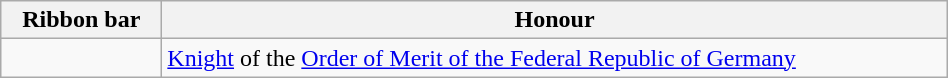<table class="wikitable"  style="width: 50%">
<tr>
<th style="width:100px;">Ribbon bar</th>
<th>Honour</th>
</tr>
<tr>
<td></td>
<td><a href='#'>Knight</a> of the <a href='#'>Order of Merit of the Federal Republic of Germany</a></td>
</tr>
</table>
